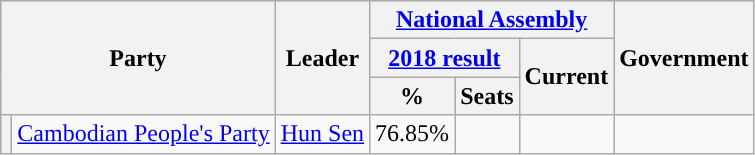<table class="wikitable" style="font-size:100%;">
<tr>
<th colspan="2" rowspan="3">Party</th>
<th rowspan="3">Leader</th>
<th colspan="3"><a href='#'>National Assembly</a></th>
<th rowspan="3">Government</th>
</tr>
<tr>
<th colspan="2"><a href='#'>2018 result</a></th>
<th rowspan="2">Current</th>
</tr>
<tr>
<th>%</th>
<th>Seats</th>
</tr>
<tr>
<th style="background-color: "></th>
<td><a href='#'>Cambodian People's Party</a></td>
<td><a href='#'>Hun Sen</a></td>
<td>76.85%</td>
<td></td>
<td></td>
<td></td>
</tr>
</table>
